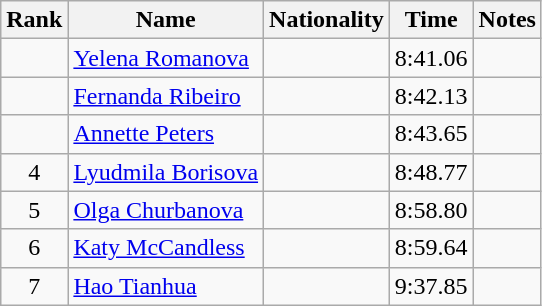<table class="wikitable sortable" style="text-align:center">
<tr>
<th>Rank</th>
<th>Name</th>
<th>Nationality</th>
<th>Time</th>
<th>Notes</th>
</tr>
<tr>
<td></td>
<td align=left><a href='#'>Yelena Romanova</a></td>
<td align=left></td>
<td>8:41.06</td>
<td></td>
</tr>
<tr>
<td></td>
<td align=left><a href='#'>Fernanda Ribeiro</a></td>
<td align=left></td>
<td>8:42.13</td>
<td></td>
</tr>
<tr>
<td></td>
<td align=left><a href='#'>Annette Peters</a></td>
<td align=left></td>
<td>8:43.65</td>
<td></td>
</tr>
<tr>
<td>4</td>
<td align=left><a href='#'>Lyudmila Borisova</a></td>
<td align=left></td>
<td>8:48.77</td>
<td></td>
</tr>
<tr>
<td>5</td>
<td align=left><a href='#'>Olga Churbanova</a></td>
<td align=left></td>
<td>8:58.80</td>
<td></td>
</tr>
<tr>
<td>6</td>
<td align=left><a href='#'>Katy McCandless</a></td>
<td align=left></td>
<td>8:59.64</td>
<td></td>
</tr>
<tr>
<td>7</td>
<td align=left><a href='#'>Hao Tianhua</a></td>
<td align=left></td>
<td>9:37.85</td>
<td></td>
</tr>
</table>
